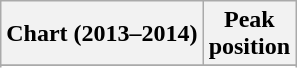<table class="wikitable plainrowheaders">
<tr>
<th scope="col">Chart (2013–2014)</th>
<th scope="col">Peak<br>position</th>
</tr>
<tr>
</tr>
<tr>
</tr>
</table>
